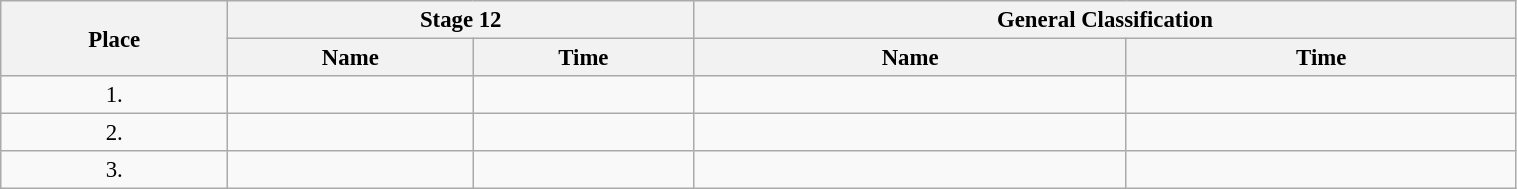<table class="wikitable"  style="font-size:95%; width:80%;">
<tr>
<th rowspan="2">Place</th>
<th colspan="2">Stage 12</th>
<th colspan="2">General Classification</th>
</tr>
<tr>
<th>Name</th>
<th>Time</th>
<th>Name</th>
<th>Time</th>
</tr>
<tr>
<td style="text-align:center;">1.</td>
<td></td>
<td></td>
<td></td>
<td></td>
</tr>
<tr>
<td style="text-align:center;">2.</td>
<td></td>
<td></td>
<td></td>
<td></td>
</tr>
<tr>
<td style="text-align:center;">3.</td>
<td></td>
<td></td>
<td></td>
<td></td>
</tr>
</table>
